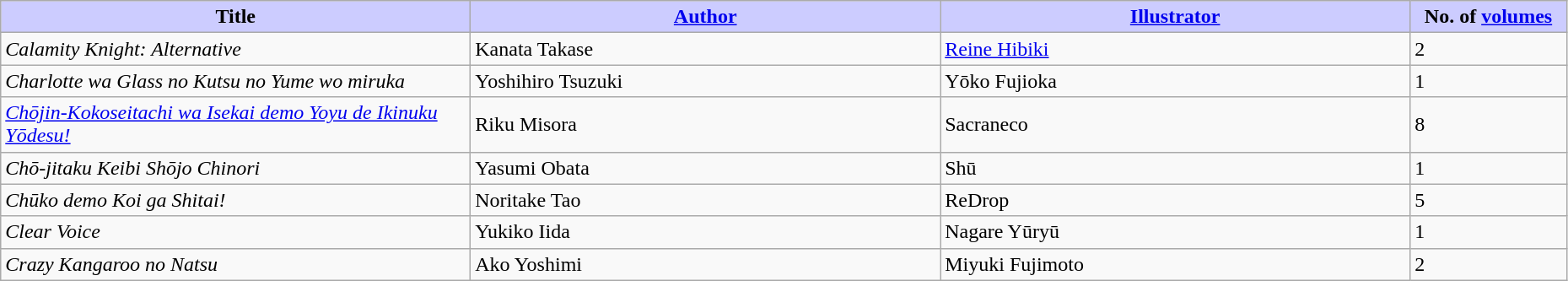<table class="wikitable" style="width: 98%;">
<tr>
<th width=30% style="background:#ccf;">Title</th>
<th width=30% style="background:#ccf;"><a href='#'>Author</a></th>
<th width=30% style="background:#ccf;"><a href='#'>Illustrator</a></th>
<th width=10% style="background:#ccf;">No. of <a href='#'>volumes</a></th>
</tr>
<tr>
<td><em>Calamity Knight: Alternative</em></td>
<td>Kanata Takase</td>
<td><a href='#'>Reine Hibiki</a></td>
<td>2</td>
</tr>
<tr>
<td><em>Charlotte wa Glass no Kutsu no Yume wo miruka</em></td>
<td>Yoshihiro Tsuzuki</td>
<td>Yōko Fujioka</td>
<td>1</td>
</tr>
<tr>
<td><em><a href='#'>Chōjin-Kokoseitachi wa Isekai demo Yoyu de Ikinuku Yōdesu!</a></em></td>
<td>Riku Misora</td>
<td>Sacraneco</td>
<td>8</td>
</tr>
<tr>
<td><em>Chō-jitaku Keibi Shōjo Chinori</em></td>
<td>Yasumi Obata</td>
<td>Shū</td>
<td>1</td>
</tr>
<tr>
<td><em>Chūko demo Koi ga Shitai!</em></td>
<td>Noritake Tao</td>
<td>ReDrop</td>
<td>5</td>
</tr>
<tr>
<td><em>Clear Voice</em></td>
<td>Yukiko Iida</td>
<td>Nagare Yūryū</td>
<td>1</td>
</tr>
<tr>
<td><em>Crazy Kangaroo no Natsu</em></td>
<td>Ako Yoshimi</td>
<td>Miyuki Fujimoto</td>
<td>2</td>
</tr>
</table>
